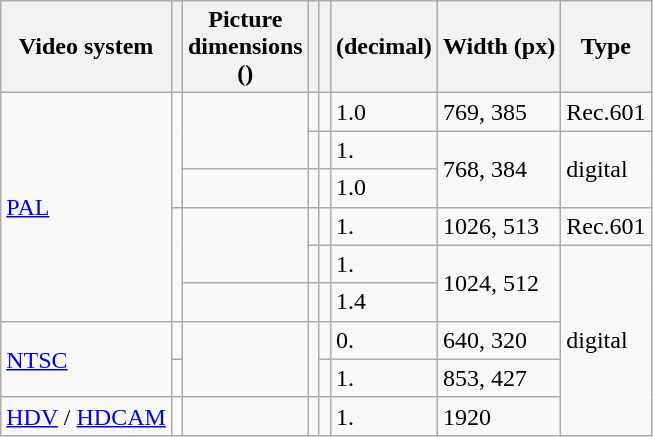<table class="wikitable">
<tr>
<th>Video system</th>
<th title="display aspect ratio"></th>
<th>Picture<br> dimensions<br>()</th>
<th title="storage aspect ratio"></th>
<th title="pixel aspect ratio"></th>
<th> (decimal)</th>
<th>Width (px)</th>
<th>Type</th>
</tr>
<tr>
<td rowspan=6><a href='#'>PAL</a></td>
<td rowspan=3></td>
<td rowspan=2><a href='#'></a></td>
<td></td>
<td></td>
<td>1.0</td>
<td>769, 385</td>
<td>Rec.601</td>
</tr>
<tr>
<td></td>
<td></td>
<td>1.</td>
<td rowspan=2>768, 384</td>
<td rowspan=2>digital</td>
</tr>
<tr>
<td><a href='#'></a></td>
<td></td>
<td></td>
<td>1.0</td>
</tr>
<tr>
<td rowspan=3></td>
<td rowspan=2><a href='#'></a></td>
<td></td>
<td></td>
<td>1.</td>
<td>1026, 513</td>
<td>Rec.601</td>
</tr>
<tr>
<td></td>
<td></td>
<td>1.</td>
<td rowspan=2>1024, 512</td>
<td rowspan=5>digital</td>
</tr>
<tr>
<td><a href='#'></a></td>
<td></td>
<td></td>
<td>1.4</td>
</tr>
<tr>
<td rowspan=2><a href='#'>NTSC</a></td>
<td></td>
<td rowspan=2><a href='#'></a></td>
<td rowspan=2></td>
<td></td>
<td>0.</td>
<td>640, 320</td>
</tr>
<tr>
<td></td>
<td></td>
<td>1.</td>
<td>853, 427</td>
</tr>
<tr>
<td><a href='#'>HDV</a> / <a href='#'>HDCAM</a></td>
<td></td>
<td><a href='#'></a></td>
<td></td>
<td></td>
<td>1.</td>
<td>1920</td>
</tr>
</table>
